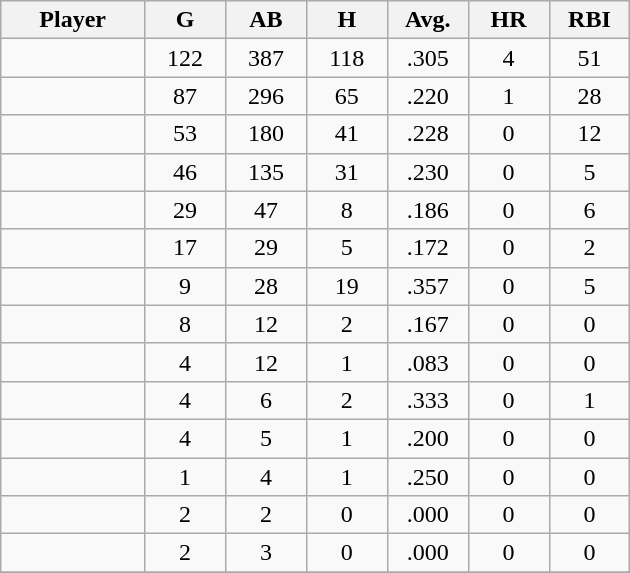<table class="wikitable sortable">
<tr>
<th bgcolor="#DDDDFF" width="16%">Player</th>
<th bgcolor="#DDDDFF" width="9%">G</th>
<th bgcolor="#DDDDFF" width="9%">AB</th>
<th bgcolor="#DDDDFF" width="9%">H</th>
<th bgcolor="#DDDDFF" width="9%">Avg.</th>
<th bgcolor="#DDDDFF" width="9%">HR</th>
<th bgcolor="#DDDDFF" width="9%">RBI</th>
</tr>
<tr align="center">
<td></td>
<td>122</td>
<td>387</td>
<td>118</td>
<td>.305</td>
<td>4</td>
<td>51</td>
</tr>
<tr align=center>
<td></td>
<td>87</td>
<td>296</td>
<td>65</td>
<td>.220</td>
<td>1</td>
<td>28</td>
</tr>
<tr align="center">
<td></td>
<td>53</td>
<td>180</td>
<td>41</td>
<td>.228</td>
<td>0</td>
<td>12</td>
</tr>
<tr align="center">
<td></td>
<td>46</td>
<td>135</td>
<td>31</td>
<td>.230</td>
<td>0</td>
<td>5</td>
</tr>
<tr align=center>
<td></td>
<td>29</td>
<td>47</td>
<td>8</td>
<td>.186</td>
<td>0</td>
<td>6</td>
</tr>
<tr align=center>
<td></td>
<td>17</td>
<td>29</td>
<td>5</td>
<td>.172</td>
<td>0</td>
<td>2</td>
</tr>
<tr align=center>
<td></td>
<td>9</td>
<td>28</td>
<td>19</td>
<td>.357</td>
<td>0</td>
<td>5</td>
</tr>
<tr align="center">
<td></td>
<td>8</td>
<td>12</td>
<td>2</td>
<td>.167</td>
<td>0</td>
<td>0</td>
</tr>
<tr align="center">
<td></td>
<td>4</td>
<td>12</td>
<td>1</td>
<td>.083</td>
<td>0</td>
<td>0</td>
</tr>
<tr align=center>
<td></td>
<td>4</td>
<td>6</td>
<td>2</td>
<td>.333</td>
<td>0</td>
<td>1</td>
</tr>
<tr align=center>
<td></td>
<td>4</td>
<td>5</td>
<td>1</td>
<td>.200</td>
<td>0</td>
<td>0</td>
</tr>
<tr align="center">
<td></td>
<td>1</td>
<td>4</td>
<td>1</td>
<td>.250</td>
<td>0</td>
<td>0</td>
</tr>
<tr align="center">
<td></td>
<td>2</td>
<td>2</td>
<td>0</td>
<td>.000</td>
<td>0</td>
<td>0</td>
</tr>
<tr align="center">
<td></td>
<td>2</td>
<td>3</td>
<td>0</td>
<td>.000</td>
<td>0</td>
<td>0</td>
</tr>
<tr align="center">
</tr>
</table>
